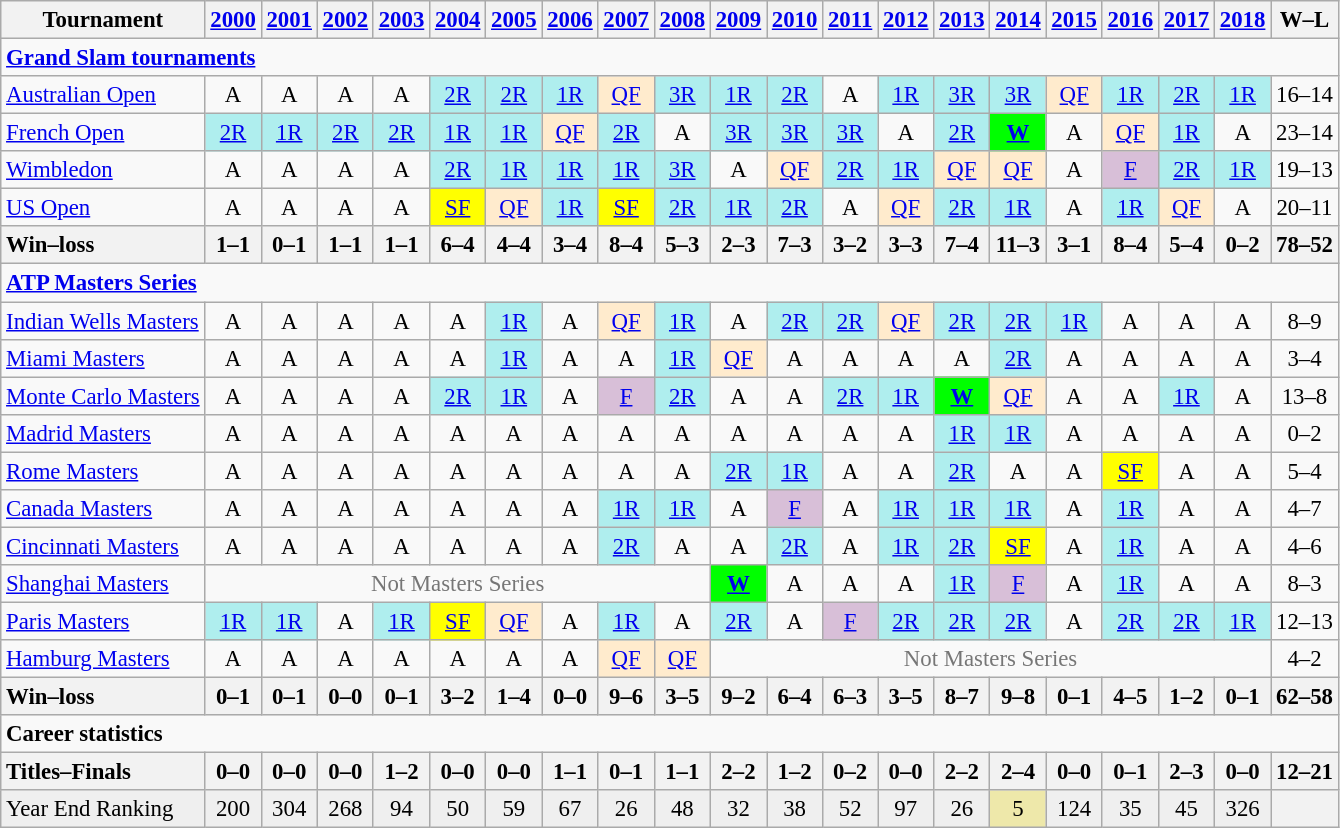<table class=wikitable style=text-align:center;font-size:95%>
<tr>
<th>Tournament</th>
<th><a href='#'>2000</a></th>
<th><a href='#'>2001</a></th>
<th><a href='#'>2002</a></th>
<th><a href='#'>2003</a></th>
<th><a href='#'>2004</a></th>
<th><a href='#'>2005</a></th>
<th><a href='#'>2006</a></th>
<th><a href='#'>2007</a></th>
<th><a href='#'>2008</a></th>
<th><a href='#'>2009</a></th>
<th><a href='#'>2010</a></th>
<th><a href='#'>2011</a></th>
<th><a href='#'>2012</a></th>
<th><a href='#'>2013</a></th>
<th><a href='#'>2014</a></th>
<th><a href='#'>2015</a></th>
<th><a href='#'>2016</a></th>
<th><a href='#'>2017</a></th>
<th><a href='#'>2018</a></th>
<th>W–L</th>
</tr>
<tr>
<td colspan="28" align="left"><strong><a href='#'>Grand Slam tournaments</a></strong></td>
</tr>
<tr>
<td align=left><a href='#'>Australian Open</a></td>
<td>A</td>
<td>A</td>
<td>A</td>
<td>A</td>
<td bgcolor=afeeee><a href='#'>2R</a></td>
<td bgcolor=afeeee><a href='#'>2R</a></td>
<td bgcolor=afeeee><a href='#'>1R</a></td>
<td bgcolor=ffebcd><a href='#'>QF</a></td>
<td bgcolor=afeeee><a href='#'>3R</a></td>
<td bgcolor=afeeee><a href='#'>1R</a></td>
<td bgcolor=afeeee><a href='#'>2R</a></td>
<td>A</td>
<td bgcolor=afeeee><a href='#'>1R</a></td>
<td bgcolor=afeeee><a href='#'>3R</a></td>
<td bgcolor=afeeee><a href='#'>3R</a></td>
<td bgcolor=ffebcd><a href='#'>QF</a></td>
<td bgcolor=afeeee><a href='#'>1R</a></td>
<td bgcolor=afeeee><a href='#'>2R</a></td>
<td bgcolor=afeeee><a href='#'>1R</a></td>
<td>16–14</td>
</tr>
<tr>
<td align=left><a href='#'>French Open</a></td>
<td bgcolor=afeeee><a href='#'>2R</a></td>
<td bgcolor=afeeee><a href='#'>1R</a></td>
<td bgcolor=afeeee><a href='#'>2R</a></td>
<td bgcolor=afeeee><a href='#'>2R</a></td>
<td bgcolor=afeeee><a href='#'>1R</a></td>
<td bgcolor=afeeee><a href='#'>1R</a></td>
<td bgcolor=ffebcd><a href='#'>QF</a></td>
<td bgcolor=afeeee><a href='#'>2R</a></td>
<td>A</td>
<td bgcolor=afeeee><a href='#'>3R</a></td>
<td bgcolor=afeeee><a href='#'>3R</a></td>
<td bgcolor=afeeee><a href='#'>3R</a></td>
<td>A</td>
<td bgcolor=afeeee><a href='#'>2R</a></td>
<td bgcolor=lime><a href='#'><strong>W</strong></a></td>
<td>A</td>
<td bgcolor=ffebcd><a href='#'>QF</a></td>
<td bgcolor=afeeee><a href='#'>1R</a></td>
<td>A</td>
<td>23–14</td>
</tr>
<tr>
<td align=left><a href='#'>Wimbledon</a></td>
<td>A</td>
<td>A</td>
<td>A</td>
<td>A</td>
<td bgcolor=afeeee><a href='#'>2R</a></td>
<td bgcolor=afeeee><a href='#'>1R</a></td>
<td bgcolor=afeeee><a href='#'>1R</a></td>
<td bgcolor=afeeee><a href='#'>1R</a></td>
<td bgcolor=afeeee><a href='#'>3R</a></td>
<td>A</td>
<td bgcolor=ffebcd><a href='#'>QF</a></td>
<td bgcolor=afeeee><a href='#'>2R</a></td>
<td bgcolor=afeeee><a href='#'>1R</a></td>
<td bgcolor=ffebcd><a href='#'>QF</a></td>
<td bgcolor=ffebcd><a href='#'>QF</a></td>
<td>A</td>
<td bgcolor=thistle><a href='#'>F</a></td>
<td bgcolor=afeeee><a href='#'>2R</a></td>
<td bgcolor=afeeee><a href='#'>1R</a></td>
<td>19–13</td>
</tr>
<tr>
<td align=left><a href='#'>US Open</a></td>
<td>A</td>
<td>A</td>
<td>A</td>
<td>A</td>
<td bgcolor=yellow><a href='#'>SF</a></td>
<td bgcolor=ffebcd><a href='#'>QF</a></td>
<td bgcolor=afeeee><a href='#'>1R</a></td>
<td bgcolor=yellow><a href='#'>SF</a></td>
<td bgcolor=afeeee><a href='#'>2R</a></td>
<td bgcolor=afeeee><a href='#'>1R</a></td>
<td bgcolor=afeeee><a href='#'>2R</a></td>
<td>A</td>
<td bgcolor=ffebcd><a href='#'>QF</a></td>
<td bgcolor=afeeee><a href='#'>2R</a></td>
<td bgcolor=afeeee><a href='#'>1R</a></td>
<td>A</td>
<td bgcolor=afeeee><a href='#'>1R</a></td>
<td bgcolor=ffebcd><a href='#'>QF</a></td>
<td>A</td>
<td>20–11</td>
</tr>
<tr>
<th style=text-align:left>Win–loss</th>
<th>1–1</th>
<th>0–1</th>
<th>1–1</th>
<th>1–1</th>
<th>6–4</th>
<th>4–4</th>
<th>3–4</th>
<th>8–4</th>
<th>5–3</th>
<th>2–3</th>
<th>7–3</th>
<th>3–2</th>
<th>3–3</th>
<th>7–4</th>
<th>11–3</th>
<th>3–1</th>
<th>8–4</th>
<th>5–4</th>
<th>0–2</th>
<th>78–52</th>
</tr>
<tr>
<td colspan="21" align="left"><strong><a href='#'>ATP Masters Series</a></strong></td>
</tr>
<tr>
<td align=left><a href='#'>Indian Wells Masters</a></td>
<td>A</td>
<td>A</td>
<td>A</td>
<td>A</td>
<td>A</td>
<td bgcolor=afeeee><a href='#'>1R</a></td>
<td>A</td>
<td bgcolor=ffebcd><a href='#'>QF</a></td>
<td bgcolor=afeeee><a href='#'>1R</a></td>
<td>A</td>
<td bgcolor=afeeee><a href='#'>2R</a></td>
<td bgcolor=afeeee><a href='#'>2R</a></td>
<td bgcolor=ffebcd><a href='#'>QF</a></td>
<td bgcolor=afeeee><a href='#'>2R</a></td>
<td bgcolor=afeeee><a href='#'>2R</a></td>
<td bgcolor=afeeee><a href='#'>1R</a></td>
<td>A</td>
<td>A</td>
<td>A</td>
<td>8–9</td>
</tr>
<tr>
<td align=left><a href='#'>Miami Masters</a></td>
<td>A</td>
<td>A</td>
<td>A</td>
<td>A</td>
<td>A</td>
<td bgcolor=afeeee><a href='#'>1R</a></td>
<td>A</td>
<td>A</td>
<td bgcolor=afeeee><a href='#'>1R</a></td>
<td bgcolor=ffebcd><a href='#'>QF</a></td>
<td>A</td>
<td>A</td>
<td>A</td>
<td>A</td>
<td bgcolor=afeeee><a href='#'>2R</a></td>
<td>A</td>
<td>A</td>
<td>A</td>
<td>A</td>
<td>3–4</td>
</tr>
<tr>
<td align=left><a href='#'>Monte Carlo Masters</a></td>
<td>A</td>
<td>A</td>
<td>A</td>
<td>A</td>
<td bgcolor=afeeee><a href='#'>2R</a></td>
<td bgcolor=afeeee><a href='#'>1R</a></td>
<td>A</td>
<td bgcolor=thistle><a href='#'>F</a></td>
<td bgcolor=afeeee><a href='#'>2R</a></td>
<td>A</td>
<td>A</td>
<td bgcolor=afeeee><a href='#'>2R</a></td>
<td bgcolor=afeeee><a href='#'>1R</a></td>
<td bgcolor=lime><a href='#'><strong>W</strong></a></td>
<td bgcolor=ffebcd><a href='#'>QF</a></td>
<td>A</td>
<td>A</td>
<td bgcolor=afeeee><a href='#'>1R</a></td>
<td>A</td>
<td>13–8</td>
</tr>
<tr>
<td align=left><a href='#'>Madrid Masters</a></td>
<td>A</td>
<td>A</td>
<td>A</td>
<td>A</td>
<td>A</td>
<td>A</td>
<td>A</td>
<td>A</td>
<td>A</td>
<td>A</td>
<td>A</td>
<td>A</td>
<td>A</td>
<td bgcolor=afeeee><a href='#'>1R</a></td>
<td bgcolor=afeeee><a href='#'>1R</a></td>
<td>A</td>
<td>A</td>
<td>A</td>
<td>A</td>
<td>0–2</td>
</tr>
<tr>
<td align=left><a href='#'>Rome Masters</a></td>
<td>A</td>
<td>A</td>
<td>A</td>
<td>A</td>
<td>A</td>
<td>A</td>
<td>A</td>
<td>A</td>
<td>A</td>
<td bgcolor=afeeee><a href='#'>2R</a></td>
<td bgcolor=afeeee><a href='#'>1R</a></td>
<td>A</td>
<td>A</td>
<td bgcolor=afeeee><a href='#'>2R</a></td>
<td>A</td>
<td>A</td>
<td bgcolor=yellow><a href='#'>SF</a></td>
<td>A</td>
<td>A</td>
<td>5–4</td>
</tr>
<tr>
<td align=left><a href='#'>Canada Masters</a></td>
<td>A</td>
<td>A</td>
<td>A</td>
<td>A</td>
<td>A</td>
<td>A</td>
<td>A</td>
<td bgcolor=afeeee><a href='#'>1R</a></td>
<td bgcolor=afeeee><a href='#'>1R</a></td>
<td>A</td>
<td bgcolor=thistle><a href='#'>F</a></td>
<td>A</td>
<td bgcolor=afeeee><a href='#'>1R</a></td>
<td bgcolor=afeeee><a href='#'>1R</a></td>
<td bgcolor=afeeee><a href='#'>1R</a></td>
<td>A</td>
<td bgcolor=afeeee><a href='#'>1R</a></td>
<td>A</td>
<td>A</td>
<td>4–7</td>
</tr>
<tr>
<td align=left><a href='#'>Cincinnati Masters</a></td>
<td>A</td>
<td>A</td>
<td>A</td>
<td>A</td>
<td>A</td>
<td>A</td>
<td>A</td>
<td bgcolor=afeeee><a href='#'>2R</a></td>
<td>A</td>
<td>A</td>
<td bgcolor=afeeee><a href='#'>2R</a></td>
<td>A</td>
<td bgcolor=afeeee><a href='#'>1R</a></td>
<td bgcolor=afeeee><a href='#'>2R</a></td>
<td bgcolor=yellow><a href='#'>SF</a></td>
<td>A</td>
<td bgcolor=afeeee><a href='#'>1R</a></td>
<td>A</td>
<td>A</td>
<td>4–6</td>
</tr>
<tr>
<td align=left><a href='#'>Shanghai Masters</a></td>
<td colspan=9 style=color:#767676>Not Masters Series</td>
<td bgcolor=lime><a href='#'><strong>W</strong></a></td>
<td>A</td>
<td>A</td>
<td>A</td>
<td bgcolor=afeeee><a href='#'>1R</a></td>
<td bgcolor=thistle><a href='#'>F</a></td>
<td>A</td>
<td bgcolor=afeeee><a href='#'>1R</a></td>
<td>A</td>
<td>A</td>
<td>8–3</td>
</tr>
<tr>
<td align=left><a href='#'>Paris Masters</a></td>
<td bgcolor=afeeee><a href='#'>1R</a></td>
<td bgcolor=afeeee><a href='#'>1R</a></td>
<td>A</td>
<td bgcolor=afeeee><a href='#'>1R</a></td>
<td bgcolor=yellow><a href='#'>SF</a></td>
<td bgcolor=ffebcd><a href='#'>QF</a></td>
<td>A</td>
<td bgcolor=afeeee><a href='#'>1R</a></td>
<td>A</td>
<td bgcolor=afeeee><a href='#'>2R</a></td>
<td>A</td>
<td bgcolor=thistle><a href='#'>F</a></td>
<td bgcolor=afeeee><a href='#'>2R</a></td>
<td bgcolor=afeeee><a href='#'>2R</a></td>
<td bgcolor=afeeee><a href='#'>2R</a></td>
<td>A</td>
<td bgcolor=afeeee><a href='#'>2R</a></td>
<td bgcolor=afeeee><a href='#'>2R</a></td>
<td bgcolor=afeeee><a href='#'>1R</a></td>
<td>12–13</td>
</tr>
<tr>
<td align=left><a href='#'>Hamburg Masters</a></td>
<td>A</td>
<td>A</td>
<td>A</td>
<td>A</td>
<td>A</td>
<td>A</td>
<td>A</td>
<td bgcolor=ffebcd><a href='#'>QF</a></td>
<td bgcolor=ffebcd><a href='#'>QF</a></td>
<td colspan="10" style="color:#767676">Not Masters Series</td>
<td>4–2</td>
</tr>
<tr>
<th style=text-align:left>Win–loss</th>
<th>0–1</th>
<th>0–1</th>
<th>0–0</th>
<th>0–1</th>
<th>3–2</th>
<th>1–4</th>
<th>0–0</th>
<th>9–6</th>
<th>3–5</th>
<th>9–2</th>
<th>6–4</th>
<th>6–3</th>
<th>3–5</th>
<th>8–7</th>
<th>9–8</th>
<th>0–1</th>
<th>4–5</th>
<th>1–2</th>
<th>0–1</th>
<th>62–58</th>
</tr>
<tr>
<td colspan="21" align="left"><strong>Career statistics</strong></td>
</tr>
<tr>
<th style=text-align:left>Titles–Finals</th>
<th>0–0</th>
<th>0–0</th>
<th>0–0</th>
<th>1–2</th>
<th>0–0</th>
<th>0–0</th>
<th>1–1</th>
<th>0–1</th>
<th>1–1</th>
<th>2–2</th>
<th>1–2</th>
<th>0–2</th>
<th>0–0</th>
<th>2–2</th>
<th>2–4</th>
<th>0–0</th>
<th>0–1</th>
<th>2–3</th>
<th>0–0</th>
<th>12–21</th>
</tr>
<tr bgcolor=efefef>
<td align=left>Year End Ranking</td>
<td>200</td>
<td>304</td>
<td>268</td>
<td>94</td>
<td>50</td>
<td>59</td>
<td>67</td>
<td>26</td>
<td>48</td>
<td>32</td>
<td>38</td>
<td>52</td>
<td>97</td>
<td>26</td>
<td bgcolor=EEE8AA>5</td>
<td>124</td>
<td>35</td>
<td>45</td>
<td>326</td>
<th></th>
</tr>
</table>
